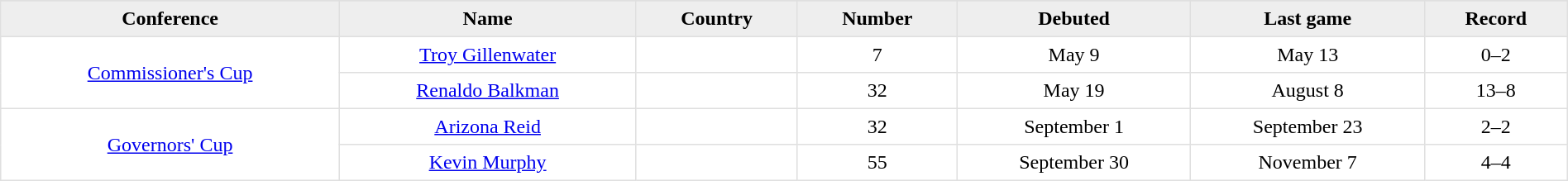<table border=1 style="border-collapse:collapse; text-align: center; width: 100%" bordercolor="#DFDFDF"  cellpadding="5">
<tr>
</tr>
<tr bgcolor="eeeeee">
<th>Conference</th>
<th>Name</th>
<th>Country</th>
<th>Number</th>
<th>Debuted</th>
<th>Last game</th>
<th>Record</th>
</tr>
<tr>
<td rowspan=2><a href='#'>Commissioner's Cup</a></td>
<td><a href='#'>Troy Gillenwater</a></td>
<td></td>
<td>7</td>
<td>May 9<br></td>
<td>May 13<br></td>
<td>0–2</td>
</tr>
<tr>
<td><a href='#'>Renaldo Balkman</a></td>
<td></td>
<td>32</td>
<td>May 19<br></td>
<td>August 8<br></td>
<td>13–8</td>
</tr>
<tr>
<td rowspan=2><a href='#'>Governors' Cup</a></td>
<td><a href='#'>Arizona Reid</a></td>
<td></td>
<td>32</td>
<td>September 1<br></td>
<td>September 23<br></td>
<td>2–2</td>
</tr>
<tr>
<td><a href='#'>Kevin Murphy</a></td>
<td></td>
<td>55</td>
<td>September 30<br></td>
<td>November 7<br></td>
<td>4–4</td>
</tr>
</table>
